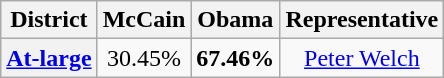<table class=wikitable>
<tr>
<th>District</th>
<th>McCain</th>
<th>Obama</th>
<th>Representative</th>
</tr>
<tr align=center>
<th><a href='#'>At-large</a></th>
<td>30.45%</td>
<td><strong>67.46%</strong></td>
<td><a href='#'>Peter Welch</a></td>
</tr>
</table>
